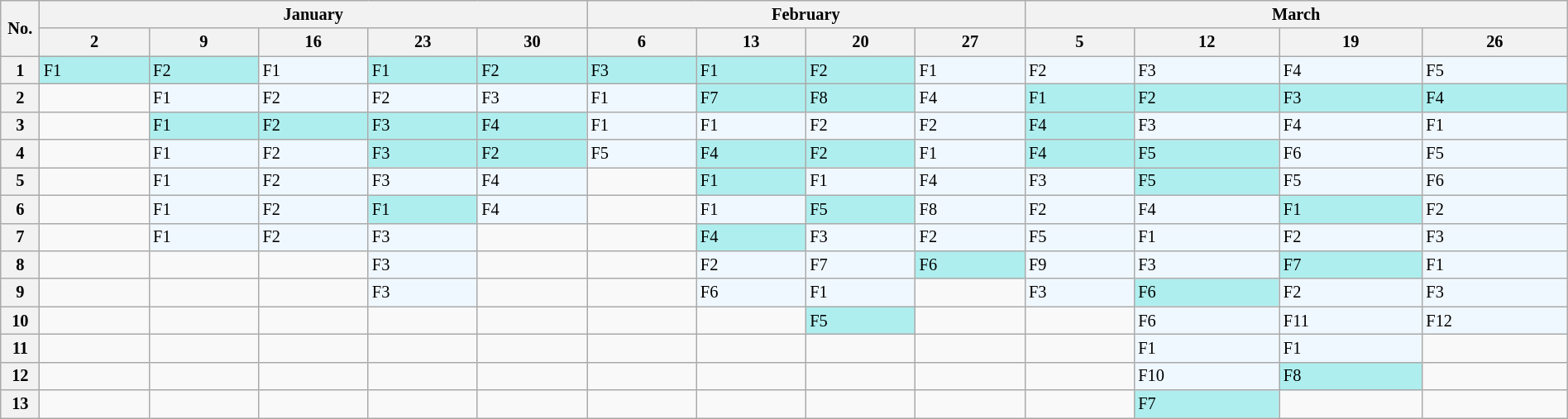<table class="wikitable" style="font-size: 85%; width: 100%">
<tr>
<th rowspan=2 width=25>No.</th>
<th colspan=5>January</th>
<th colspan=4>February</th>
<th colspan=4>March</th>
</tr>
<tr>
<th>2</th>
<th>9</th>
<th>16</th>
<th>23</th>
<th>30</th>
<th>6</th>
<th>13</th>
<th>20</th>
<th>27</th>
<th>5</th>
<th>12</th>
<th>19</th>
<th>26</th>
</tr>
<tr>
<th>1</th>
<td style="background:#afeeee;"> F1</td>
<td style="background:#afeeee;"> F2</td>
<td style="background:#f0f8ff;"> F1</td>
<td style="background:#afeeee;"> F1</td>
<td style="background:#afeeee;"> F2</td>
<td style="background:#afeeee;"> F3</td>
<td style="background:#afeeee;"> F1</td>
<td style="background:#afeeee;"> F2</td>
<td style="background:#f0f8ff;"> F1</td>
<td style="background:#f0f8ff;"> F2</td>
<td style="background:#f0f8ff;"> F3</td>
<td style="background:#f0f8ff;"> F4</td>
<td style="background:#f0f8ff;"> F5</td>
</tr>
<tr>
<th>2</th>
<td></td>
<td style="background:#f0f8ff;"> F1</td>
<td style="background:#f0f8ff;"> F2</td>
<td style="background:#f0f8ff;"> F2</td>
<td style="background:#f0f8ff;"> F3</td>
<td style="background:#f0f8ff;"> F1</td>
<td style="background:#afeeee;"> F7</td>
<td style="background:#afeeee;"> F8</td>
<td style="background:#f0f8ff;"> F4</td>
<td style="background:#afeeee;"> F1</td>
<td style="background:#afeeee;"> F2</td>
<td style="background:#afeeee;"> F3</td>
<td style="background:#afeeee;"> F4</td>
</tr>
<tr>
<th>3</th>
<td></td>
<td style="background:#afeeee;"> F1</td>
<td style="background:#afeeee;"> F2</td>
<td style="background:#afeeee;"> F3</td>
<td style="background:#afeeee;"> F4</td>
<td style="background:#f0f8ff;"> F1</td>
<td style="background:#f0f8ff;"> F1</td>
<td style="background:#f0f8ff;"> F2</td>
<td style="background:#f0f8ff;"> F2</td>
<td style="background:#afeeee;"> F4</td>
<td style="background:#f0f8ff;"> F3</td>
<td style="background:#f0f8ff;"> F4</td>
<td style="background:#f0f8ff;"> F1</td>
</tr>
<tr>
<th>4</th>
<td></td>
<td style="background:#f0f8ff;"> F1</td>
<td style="background:#f0f8ff;"> F2</td>
<td style="background:#afeeee;"> F3</td>
<td style="background:#afeeee;"> F2</td>
<td style="background:#f0f8ff;"> F5</td>
<td style="background:#afeeee;"> F4</td>
<td style="background:#afeeee;"> F2</td>
<td style="background:#f0f8ff;"> F1</td>
<td style="background:#afeeee;"> F4</td>
<td style="background:#afeeee;"> F5</td>
<td style="background:#f0f8ff;"> F6</td>
<td style="background:#f0f8ff;"> F5</td>
</tr>
<tr>
<th>5</th>
<td></td>
<td style="background:#f0f8ff;"> F1</td>
<td style="background:#f0f8ff;"> F2</td>
<td style="background:#f0f8ff;"> F3</td>
<td style="background:#f0f8ff;"> F4</td>
<td></td>
<td style="background:#afeeee;"> F1</td>
<td style="background:#f0f8ff;"> F1</td>
<td style="background:#f0f8ff;"> F4</td>
<td style="background:#f0f8ff;"> F3</td>
<td style="background:#afeeee;"> F5</td>
<td style="background:#f0f8ff;"> F5</td>
<td style="background:#f0f8ff;"> F6</td>
</tr>
<tr>
<th>6</th>
<td></td>
<td style="background:#f0f8ff;"> F1</td>
<td style="background:#f0f8ff;"> F2</td>
<td style="background:#afeeee;"> F1</td>
<td style="background:#f0f8ff;"> F4</td>
<td></td>
<td style="background:#f0f8ff;"> F1</td>
<td style="background:#afeeee;"> F5</td>
<td style="background:#f0f8ff;"> F8</td>
<td style="background:#f0f8ff;"> F2</td>
<td style="background:#f0f8ff;"> F4</td>
<td style="background:#afeeee;"> F1</td>
<td style="background:#f0f8ff;"> F2</td>
</tr>
<tr>
<th>7</th>
<td></td>
<td style="background:#f0f8ff;"> F1</td>
<td style="background:#f0f8ff;"> F2</td>
<td style="background:#f0f8ff;"> F3</td>
<td></td>
<td></td>
<td style="background:#afeeee;"> F4</td>
<td style="background:#f0f8ff;"> F3</td>
<td style="background:#f0f8ff;"> F2</td>
<td style="background:#f0f8ff;"> F5</td>
<td style="background:#f0f8ff;"> F1</td>
<td style="background:#f0f8ff;"> F2</td>
<td style="background:#f0f8ff;"> F3</td>
</tr>
<tr>
<th>8</th>
<td></td>
<td></td>
<td></td>
<td style="background:#f0f8ff;"> F3</td>
<td></td>
<td></td>
<td style="background:#f0f8ff;"> F2</td>
<td style="background:#f0f8ff;"> F7</td>
<td style="background:#afeeee;"> F6</td>
<td style="background:#f0f8ff;"> F9</td>
<td style="background:#f0f8ff;"> F3</td>
<td style="background:#afeeee;"> F7</td>
<td style="background:#f0f8ff;"> F1</td>
</tr>
<tr>
<th>9</th>
<td></td>
<td></td>
<td></td>
<td style="background:#f0f8ff;"> F3</td>
<td></td>
<td></td>
<td style="background:#f0f8ff;"> F6</td>
<td style="background:#f0f8ff;"> F1</td>
<td></td>
<td style="background:#f0f8ff;"> F3</td>
<td style="background:#afeeee;"> F6</td>
<td style="background:#f0f8ff;"> F2</td>
<td style="background:#f0f8ff;"> F3</td>
</tr>
<tr>
<th>10</th>
<td></td>
<td></td>
<td></td>
<td></td>
<td></td>
<td></td>
<td></td>
<td style="background:#afeeee;"> F5</td>
<td></td>
<td></td>
<td style="background:#f0f8ff;"> F6</td>
<td style="background:#f0f8ff;"> F11</td>
<td style="background:#f0f8ff;"> F12</td>
</tr>
<tr>
<th>11</th>
<td></td>
<td></td>
<td></td>
<td></td>
<td></td>
<td></td>
<td></td>
<td></td>
<td></td>
<td></td>
<td style="background:#f0f8ff;"> F1</td>
<td style="background:#f0f8ff;"> F1</td>
<td></td>
</tr>
<tr>
<th>12</th>
<td></td>
<td></td>
<td></td>
<td></td>
<td></td>
<td></td>
<td></td>
<td></td>
<td></td>
<td></td>
<td style="background:#f0f8ff;"> F10</td>
<td style="background:#afeeee;"> F8</td>
<td></td>
</tr>
<tr>
<th>13</th>
<td></td>
<td></td>
<td></td>
<td></td>
<td></td>
<td></td>
<td></td>
<td></td>
<td></td>
<td></td>
<td style="background:#afeeee;"> F7</td>
<td></td>
<td></td>
</tr>
</table>
